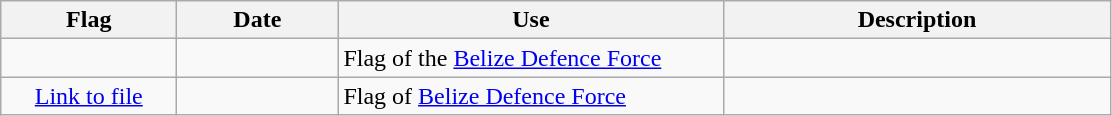<table class="wikitable">
<tr>
<th style="width:110px;">Flag</th>
<th style="width:100px;">Date</th>
<th style="width:250px;">Use</th>
<th style="width:250px;">Description</th>
</tr>
<tr>
<td></td>
<td></td>
<td>Flag of the <a href='#'>Belize Defence Force</a></td>
<td></td>
</tr>
<tr>
<td style="text-align:center;"><a href='#'>Link to file</a></td>
<td></td>
<td>Flag of <a href='#'>Belize Defence Force</a></td>
<td></td>
</tr>
</table>
